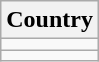<table class=wikitable>
<tr>
<th>Country</th>
</tr>
<tr>
<td></td>
</tr>
<tr>
<td></td>
</tr>
</table>
